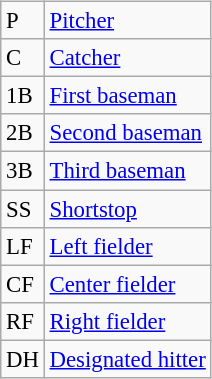<table class="wikitable" style="float:left; font-size:95%">
<tr style="white-space:nowrap;">
<td>P</td>
<td><a href='#'>Pitcher</a></td>
</tr>
<tr>
<td>C</td>
<td><a href='#'>Catcher</a></td>
</tr>
<tr>
<td>1B</td>
<td><a href='#'>First baseman</a></td>
</tr>
<tr>
<td>2B</td>
<td><a href='#'>Second baseman</a></td>
</tr>
<tr>
<td>3B</td>
<td><a href='#'>Third baseman</a></td>
</tr>
<tr>
<td>SS</td>
<td><a href='#'>Shortstop</a></td>
</tr>
<tr>
<td>LF</td>
<td><a href='#'>Left fielder</a></td>
</tr>
<tr>
<td>CF</td>
<td><a href='#'>Center fielder</a></td>
</tr>
<tr>
<td>RF</td>
<td><a href='#'>Right fielder</a></td>
</tr>
<tr>
<td>DH</td>
<td><a href='#'>Designated hitter</a></td>
</tr>
</table>
